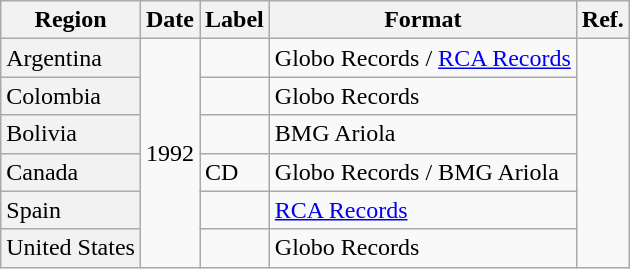<table class="wikitable">
<tr>
<th>Region</th>
<th>Date</th>
<th>Label</th>
<th>Format</th>
<th>Ref.</th>
</tr>
<tr>
<td scope="row" style="background-color: #f2f2f2;">Argentina</td>
<td rowspan="6">1992</td>
<td></td>
<td>Globo Records / <a href='#'>RCA Records</a></td>
<td rowspan="6"></td>
</tr>
<tr>
<td scope="row" style="background-color: #f2f2f2;">Colombia</td>
<td></td>
<td>Globo Records</td>
</tr>
<tr>
<td scope="row" style="background-color: #f2f2f2;">Bolivia</td>
<td></td>
<td>BMG Ariola</td>
</tr>
<tr>
<td scope="row" style="background-color: #f2f2f2;">Canada</td>
<td>CD</td>
<td>Globo Records / BMG Ariola</td>
</tr>
<tr>
<td scope="row" style="background-color: #f2f2f2;">Spain</td>
<td></td>
<td><a href='#'>RCA Records</a></td>
</tr>
<tr>
<td scope="row" style="background-color: #f2f2f2;">United States</td>
<td></td>
<td>Globo Records</td>
</tr>
</table>
